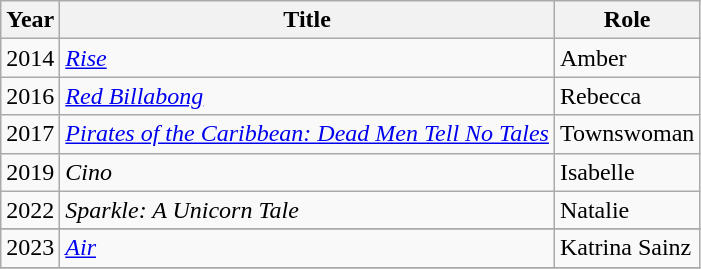<table class="wikitable sortable">
<tr>
<th scope="col">Year</th>
<th scope="col">Title</th>
<th scope="col">Role</th>
</tr>
<tr>
<td>2014</td>
<td><em><a href='#'>Rise</a></em></td>
<td>Amber</td>
</tr>
<tr>
<td>2016</td>
<td><em><a href='#'>Red Billabong</a></em></td>
<td>Rebecca</td>
</tr>
<tr>
<td>2017</td>
<td><em><a href='#'>Pirates of the Caribbean: Dead Men Tell No Tales</a></em></td>
<td>Townswoman</td>
</tr>
<tr>
<td>2019</td>
<td><em>Cino</em></td>
<td>Isabelle</td>
</tr>
<tr>
<td>2022</td>
<td><em>Sparkle: A Unicorn Tale</em></td>
<td>Natalie</td>
</tr>
<tr>
</tr>
<tr>
<td>2023</td>
<td><em><a href='#'>Air</a></em></td>
<td>Katrina Sainz</td>
</tr>
<tr>
</tr>
</table>
